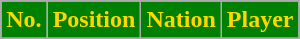<table class="wikitable sortable">
<tr>
<th style="background:green; color:gold;" scope="col">No.</th>
<th style="background:green; color:gold;" scope="col">Position</th>
<th style="background:green; color:gold;" scope="col">Nation</th>
<th style="background:green; color:gold;" scope="col">Player</th>
</tr>
<tr>
</tr>
</table>
